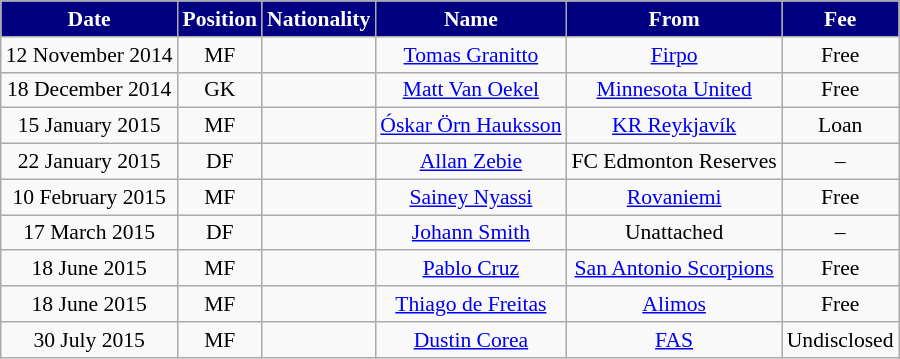<table class="wikitable"  style="text-align:center; font-size:90%; ">
<tr>
<th style="background:navy; color:#fff;" scope="col">Date</th>
<th style="background:navy; color:#fff;" scope="col">Position</th>
<th style="background:navy; color:#fff;" scope="col">Nationality</th>
<th style="background:navy; color:#fff;" scope="col">Name</th>
<th style="background:navy; color:#fff;" scope="col">From</th>
<th style="background:navy; color:#fff;" scope="col">Fee</th>
</tr>
<tr>
<td>12 November 2014</td>
<td>MF</td>
<td></td>
<td><a href='#'>Tomas Granitto</a></td>
<td> <a href='#'>Firpo</a></td>
<td>Free</td>
</tr>
<tr>
<td>18 December 2014</td>
<td>GK</td>
<td></td>
<td><a href='#'>Matt Van Oekel</a></td>
<td> <a href='#'>Minnesota United</a></td>
<td>Free</td>
</tr>
<tr>
<td>15 January 2015</td>
<td>MF</td>
<td></td>
<td><a href='#'>Óskar Örn Hauksson</a></td>
<td> <a href='#'>KR Reykjavík</a></td>
<td>Loan</td>
</tr>
<tr>
<td>22 January 2015</td>
<td>DF</td>
<td></td>
<td><a href='#'>Allan Zebie</a></td>
<td>FC Edmonton Reserves</td>
<td>–</td>
</tr>
<tr>
<td>10 February 2015</td>
<td>MF</td>
<td></td>
<td><a href='#'>Sainey Nyassi</a></td>
<td> <a href='#'>Rovaniemi</a></td>
<td>Free</td>
</tr>
<tr>
<td>17 March 2015</td>
<td>DF</td>
<td></td>
<td><a href='#'>Johann Smith</a></td>
<td>Unattached</td>
<td>–</td>
</tr>
<tr>
<td>18 June 2015</td>
<td>MF</td>
<td></td>
<td><a href='#'>Pablo Cruz</a></td>
<td> <a href='#'>San Antonio Scorpions</a></td>
<td>Free</td>
</tr>
<tr>
<td>18 June 2015</td>
<td>MF</td>
<td></td>
<td><a href='#'>Thiago de Freitas</a></td>
<td> <a href='#'>Alimos</a></td>
<td>Free</td>
</tr>
<tr>
<td>30 July 2015</td>
<td>MF</td>
<td></td>
<td><a href='#'>Dustin Corea</a></td>
<td> <a href='#'>FAS</a></td>
<td>Undisclosed</td>
</tr>
</table>
